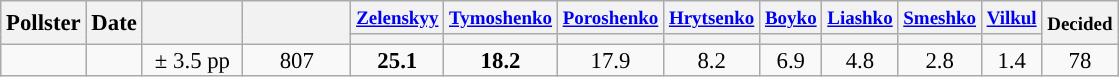<table class="wikitable" style="text-align:center;font-size:95%;line-height:14px;">
<tr>
<th rowspan=2>Pollster</th>
<th rowspan=2>Date</th>
<th style="width:60px;" class=unsortable rowspan=2></th>
<th style="width:65px;" class=unsortable rowspan=2></th>
<th><small><a href='#'>Zelenskyy</a></small><br></th>
<th><small><a href='#'>Tymoshenko</a></small><br></th>
<th> <small><a href='#'>Poroshenko</a></small><br></th>
<th><small><a href='#'>Hrytsenko</a></small><br></th>
<th> <small><a href='#'>Boyko</a></small><br></th>
<th><small><a href='#'>Liashko</a></small><br></th>
<th><small><a href='#'>Smeshko</a></small><br></th>
<th><small><a href='#'>Vilkul</a></small><br></th>
<th rowspan=2><small>Decided</small></th>
</tr>
<tr>
<th style="background:"></th>
<th style="background:"></th>
<th style="background:"></th>
<th style="background:"></th>
<th style="background:"></th>
<th style="background:"></th>
<th style="background:"></th>
<th style="background:"></th>
</tr>
<tr>
<td> </td>
<td></td>
<td>± 3.5 pp</td>
<td>807</td>
<td style="background-color:#"><strong>25.1</strong></td>
<td style="background-color:#"><strong>18.2</strong></td>
<td>17.9</td>
<td>8.2</td>
<td>6.9</td>
<td>4.8</td>
<td>2.8</td>
<td>1.4</td>
<td>78</td>
</tr>
</table>
